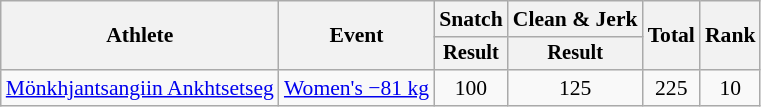<table class="wikitable" style="font-size:90%">
<tr>
<th rowspan="2">Athlete</th>
<th rowspan="2">Event</th>
<th>Snatch</th>
<th>Clean & Jerk</th>
<th rowspan="2">Total</th>
<th rowspan="2">Rank</th>
</tr>
<tr style="font-size:95%">
<th>Result</th>
<th>Result</th>
</tr>
<tr align=center>
<td align=left><a href='#'>Mönkhjantsangiin Ankhtsetseg</a></td>
<td align=left><a href='#'>Women's −81 kg</a></td>
<td>100</td>
<td>125</td>
<td>225</td>
<td>10</td>
</tr>
</table>
